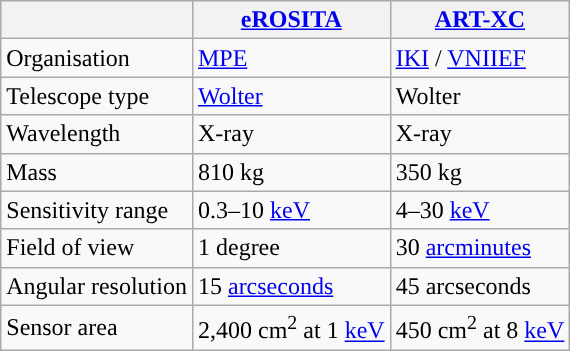<table class="wikitable">
<tr>
<th></th>
<th><a href='#'>eROSITA</a></th>
<th><a href='#'>ART-XC</a></th>
</tr>
<tr>
<td>Organisation</td>
<td><a href='#'>MPE</a></td>
<td><a href='#'>IKI</a> / <a href='#'>VNIIEF</a></td>
</tr>
<tr>
<td>Telescope type</td>
<td><a href='#'>Wolter</a></td>
<td>Wolter</td>
</tr>
<tr>
<td>Wavelength</td>
<td>X-ray</td>
<td>X-ray</td>
</tr>
<tr>
<td>Mass</td>
<td>810 kg</td>
<td>350 kg</td>
</tr>
<tr>
<td>Sensitivity range</td>
<td>0.3–10 <a href='#'>keV</a></td>
<td>4–30 <a href='#'>keV</a></td>
</tr>
<tr>
<td>Field of view</td>
<td>1 degree</td>
<td>30 <a href='#'>arcminutes</a></td>
</tr>
<tr>
<td>Angular resolution</td>
<td>15 <a href='#'>arcseconds</a></td>
<td>45 arcseconds</td>
</tr>
<tr>
<td>Sensor area</td>
<td>2,400 cm<sup>2</sup> at 1 <a href='#'>keV</a></td>
<td>450 cm<sup>2</sup> at 8 <a href='#'>keV</a></td>
</tr>
</table>
